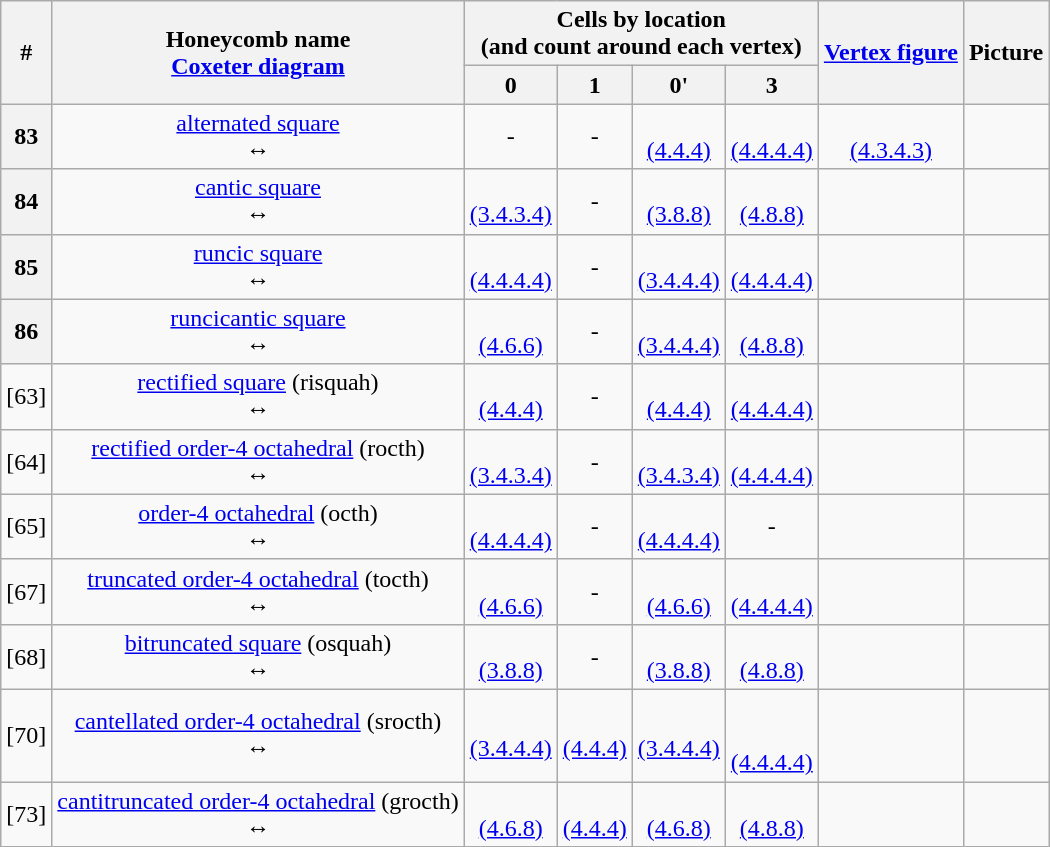<table class="wikitable">
<tr>
<th rowspan=2>#</th>
<th rowspan=2>Honeycomb name<br><a href='#'>Coxeter diagram</a></th>
<th colspan=4>Cells by location<br>(and count around each vertex)</th>
<th rowspan=2><a href='#'>Vertex figure</a></th>
<th rowspan=2>Picture</th>
</tr>
<tr>
<th>0<br></th>
<th>1<br></th>
<th>0'<br></th>
<th>3<br></th>
</tr>
<tr align=center>
<th>83</th>
<td><a href='#'>alternated square</a><br> ↔ </td>
<td>-</td>
<td>-</td>
<td><br><a href='#'>(4.4.4)</a></td>
<td><br><a href='#'>(4.4.4.4)</a></td>
<td><br><a href='#'>(4.3.4.3)</a></td>
<td></td>
</tr>
<tr align=center>
<th>84</th>
<td><a href='#'>cantic square</a><br> ↔ </td>
<td><br><a href='#'>(3.4.3.4)</a></td>
<td>-</td>
<td><br><a href='#'>(3.8.8)</a></td>
<td><br><a href='#'>(4.8.8)</a></td>
<td></td>
<td></td>
</tr>
<tr align=center>
<th>85</th>
<td><a href='#'>runcic square</a><br> ↔ </td>
<td><br><a href='#'>(4.4.4.4)</a></td>
<td>-</td>
<td><br><a href='#'>(3.4.4.4)</a></td>
<td><br><a href='#'>(4.4.4.4)</a></td>
<td></td>
<td></td>
</tr>
<tr align=center>
<th>86</th>
<td><a href='#'>runcicantic square</a><br> ↔ </td>
<td><br><a href='#'>(4.6.6)</a></td>
<td>-</td>
<td><br><a href='#'>(3.4.4.4)</a></td>
<td><br><a href='#'>(4.8.8)</a></td>
<td></td>
<td></td>
</tr>
<tr align=center>
<td>[63]</td>
<td><a href='#'>rectified square</a> (risquah)<br> ↔ </td>
<td><br><a href='#'>(4.4.4)</a></td>
<td>-</td>
<td><br><a href='#'>(4.4.4)</a></td>
<td><br><a href='#'>(4.4.4.4)</a></td>
<td></td>
<td></td>
</tr>
<tr align=center>
<td>[64]</td>
<td><a href='#'>rectified order-4 octahedral</a> (rocth)<br> ↔ </td>
<td><br><a href='#'>(3.4.3.4)</a></td>
<td>-</td>
<td><br><a href='#'>(3.4.3.4)</a></td>
<td><br><a href='#'>(4.4.4.4)</a></td>
<td></td>
<td></td>
</tr>
<tr align=center>
<td>[65]</td>
<td><a href='#'>order-4 octahedral</a> (octh)<br> ↔ </td>
<td><br><a href='#'>(4.4.4.4)</a></td>
<td>-</td>
<td><br><a href='#'>(4.4.4.4)</a></td>
<td>-</td>
<td> </td>
<td></td>
</tr>
<tr align=center>
<td>[67]</td>
<td><a href='#'>truncated order-4 octahedral</a> (tocth)<br> ↔ </td>
<td><br><a href='#'>(4.6.6)</a></td>
<td>-</td>
<td><br><a href='#'>(4.6.6)</a></td>
<td><br><a href='#'>(4.4.4.4)</a></td>
<td></td>
<td></td>
</tr>
<tr align=center>
<td>[68]</td>
<td><a href='#'>bitruncated square</a> (osquah)<br> ↔ </td>
<td><br><a href='#'>(3.8.8)</a></td>
<td>-</td>
<td><br><a href='#'>(3.8.8)</a></td>
<td><br><a href='#'>(4.8.8)</a></td>
<td></td>
<td></td>
</tr>
<tr align=center>
<td>[70]</td>
<td><a href='#'>cantellated order-4 octahedral</a> (srocth)<br> ↔ </td>
<td><br><a href='#'>(3.4.4.4)</a></td>
<td><br><a href='#'>(4.4.4)</a></td>
<td><br><a href='#'>(3.4.4.4)</a></td>
<td><br><br><a href='#'>(4.4.4.4)</a></td>
<td></td>
<td></td>
</tr>
<tr align=center>
<td>[73]</td>
<td><a href='#'>cantitruncated order-4 octahedral</a> (grocth)<br> ↔ </td>
<td><br><a href='#'>(4.6.8)</a></td>
<td><br><a href='#'>(4.4.4)</a></td>
<td><br><a href='#'>(4.6.8)</a></td>
<td><br><a href='#'>(4.8.8)</a></td>
<td></td>
<td></td>
</tr>
</table>
